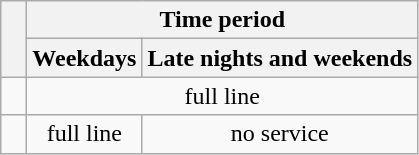<table class="wikitable">
<tr>
<th rowspan=2> </th>
<th colspan=2>Time period</th>
</tr>
<tr>
<th>Weekdays</th>
<th>Late nights and weekends</th>
</tr>
<tr>
<td width=10></td>
<td colspan=2 align=center>full line</td>
</tr>
<tr>
<td></td>
<td align=center>full line</td>
<td align=center>no service</td>
</tr>
</table>
